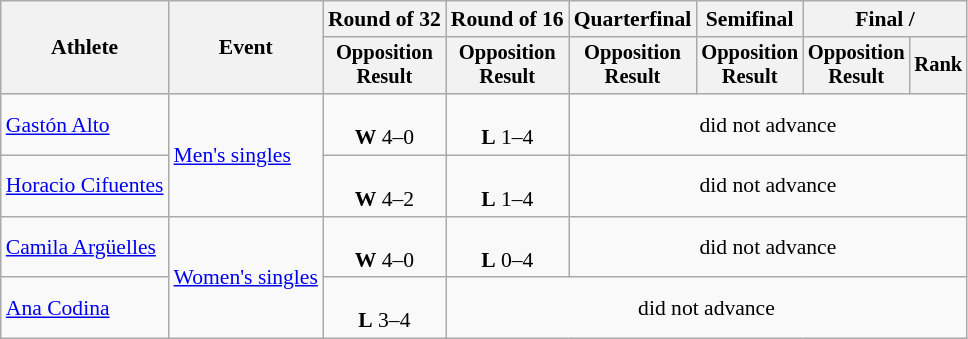<table class="wikitable" style="font-size:90%;text-align:center">
<tr>
<th rowspan=2>Athlete</th>
<th rowspan=2>Event</th>
<th>Round of 32</th>
<th>Round of 16</th>
<th>Quarterfinal</th>
<th>Semifinal</th>
<th colspan=2>Final / </th>
</tr>
<tr style=font-size:95%>
<th>Opposition<br>Result</th>
<th>Opposition<br>Result</th>
<th>Opposition<br>Result</th>
<th>Opposition<br>Result</th>
<th>Opposition<br>Result</th>
<th>Rank</th>
</tr>
<tr>
<td style="text-align:left"><a href='#'>Gastón Alto</a></td>
<td style="text-align:left" rowspan=2><a href='#'>Men's singles</a></td>
<td><br><strong>W</strong> 4–0</td>
<td><br><strong>L</strong> 1–4</td>
<td colspan=4>did not advance</td>
</tr>
<tr>
<td style="text-align:left"><a href='#'>Horacio Cifuentes</a></td>
<td><br><strong>W</strong> 4–2</td>
<td><br><strong>L</strong> 1–4</td>
<td colspan=4>did not advance</td>
</tr>
<tr>
<td style="text-align:left"><a href='#'>Camila Argüelles</a></td>
<td style="text-align:left" rowspan=2><a href='#'>Women's singles</a></td>
<td><br><strong>W</strong> 4–0</td>
<td><br><strong>L</strong> 0–4</td>
<td colspan=4>did not advance</td>
</tr>
<tr>
<td style="text-align:left"><a href='#'>Ana Codina</a></td>
<td><br><strong>L</strong> 3–4</td>
<td colspan=5>did not advance</td>
</tr>
</table>
